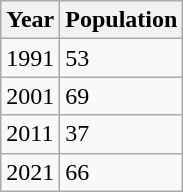<table class="wikitable">
<tr>
<th>Year</th>
<th>Population</th>
</tr>
<tr>
<td>1991</td>
<td>53</td>
</tr>
<tr ->
<td>2001</td>
<td>69</td>
</tr>
<tr ->
<td>2011</td>
<td>37</td>
</tr>
<tr ->
<td>2021</td>
<td>66</td>
</tr>
</table>
